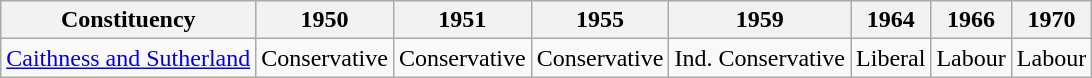<table class="wikitable">
<tr>
<th>Constituency</th>
<th>1950</th>
<th>1951</th>
<th>1955</th>
<th>1959</th>
<th>1964</th>
<th>1966</th>
<th>1970</th>
</tr>
<tr>
<td><a href='#'>Caithness and Sutherland</a></td>
<td bgcolor=>Conservative</td>
<td bgcolor=>Conservative</td>
<td bgcolor=>Conservative</td>
<td bgcolor=>Ind. Conservative</td>
<td bgcolor=>Liberal</td>
<td bgcolor=>Labour</td>
<td bgcolor=>Labour</td>
</tr>
</table>
